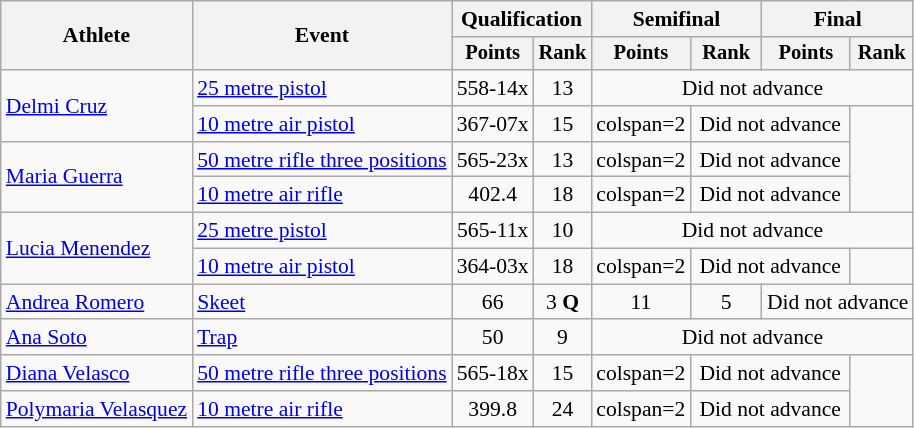<table class="wikitable" style="font-size:90%">
<tr>
<th rowspan="2">Athlete</th>
<th rowspan="2">Event</th>
<th colspan=2>Qualification</th>
<th colspan=2>Semifinal</th>
<th colspan=2>Final</th>
</tr>
<tr style="font-size:95%">
<th>Points</th>
<th>Rank</th>
<th>Points</th>
<th>Rank</th>
<th>Points</th>
<th>Rank</th>
</tr>
<tr align=center>
<td align=left rowspan=2><a href='#'>Delmi Cruz</a></td>
<td align=left><a href='#'>25 metre pistol</a></td>
<td>558-14x</td>
<td>13</td>
<td colspan=4>Did not advance</td>
</tr>
<tr align=center>
<td align=left><a href='#'>10 metre air pistol</a></td>
<td>367-07x</td>
<td>15</td>
<td>colspan=2 </td>
<td colspan=2>Did not advance</td>
</tr>
<tr align=center>
<td align=left rowspan=2><a href='#'>Maria Guerra</a></td>
<td align=left><a href='#'>50 metre rifle three positions</a></td>
<td>565-23x</td>
<td>13</td>
<td>colspan=2 </td>
<td colspan=2>Did not advance</td>
</tr>
<tr align=center>
<td align=left><a href='#'>10 metre air rifle</a></td>
<td>402.4</td>
<td>18</td>
<td>colspan=2 </td>
<td colspan=2>Did not advance</td>
</tr>
<tr align=center>
<td align=left rowspan=2><a href='#'>Lucia Menendez</a></td>
<td align=left><a href='#'>25 metre pistol</a></td>
<td>565-11x</td>
<td>10</td>
<td colspan=4>Did not advance</td>
</tr>
<tr align=center>
<td align=left><a href='#'>10 metre air pistol</a></td>
<td>364-03x</td>
<td>18</td>
<td>colspan=2 </td>
<td colspan=2>Did not advance</td>
</tr>
<tr align=center>
<td align=left><a href='#'>Andrea Romero</a></td>
<td align=left><a href='#'>Skeet</a></td>
<td>66</td>
<td>3 <strong>Q</strong></td>
<td>11</td>
<td>5</td>
<td colspan=2>Did not advance</td>
</tr>
<tr align=center>
<td align=left><a href='#'>Ana Soto</a></td>
<td align=left><a href='#'>Trap</a></td>
<td>50</td>
<td>9</td>
<td colspan=4>Did not advance</td>
</tr>
<tr align=center>
<td align=left><a href='#'>Diana Velasco</a></td>
<td align=left><a href='#'>50 metre rifle three positions</a></td>
<td>565-18x</td>
<td>15</td>
<td>colspan=2 </td>
<td colspan=2>Did not advance</td>
</tr>
<tr align=center>
<td align=left><a href='#'>Polymaria Velasquez</a></td>
<td align=left><a href='#'>10 metre air rifle</a></td>
<td>399.8</td>
<td>24</td>
<td>colspan=2 </td>
<td colspan=2>Did not advance</td>
</tr>
</table>
